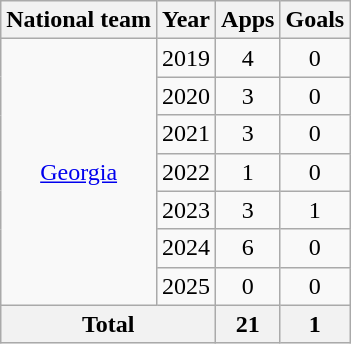<table class="wikitable" style="text-align:center">
<tr>
<th>National team</th>
<th>Year</th>
<th>Apps</th>
<th>Goals</th>
</tr>
<tr>
<td rowspan="7"><a href='#'>Georgia</a></td>
<td>2019</td>
<td>4</td>
<td>0</td>
</tr>
<tr>
<td>2020</td>
<td>3</td>
<td>0</td>
</tr>
<tr>
<td>2021</td>
<td>3</td>
<td>0</td>
</tr>
<tr>
<td>2022</td>
<td>1</td>
<td>0</td>
</tr>
<tr>
<td>2023</td>
<td>3</td>
<td>1</td>
</tr>
<tr>
<td>2024</td>
<td>6</td>
<td>0</td>
</tr>
<tr>
<td>2025</td>
<td>0</td>
<td>0</td>
</tr>
<tr>
<th colspan="2">Total</th>
<th>21</th>
<th>1</th>
</tr>
</table>
